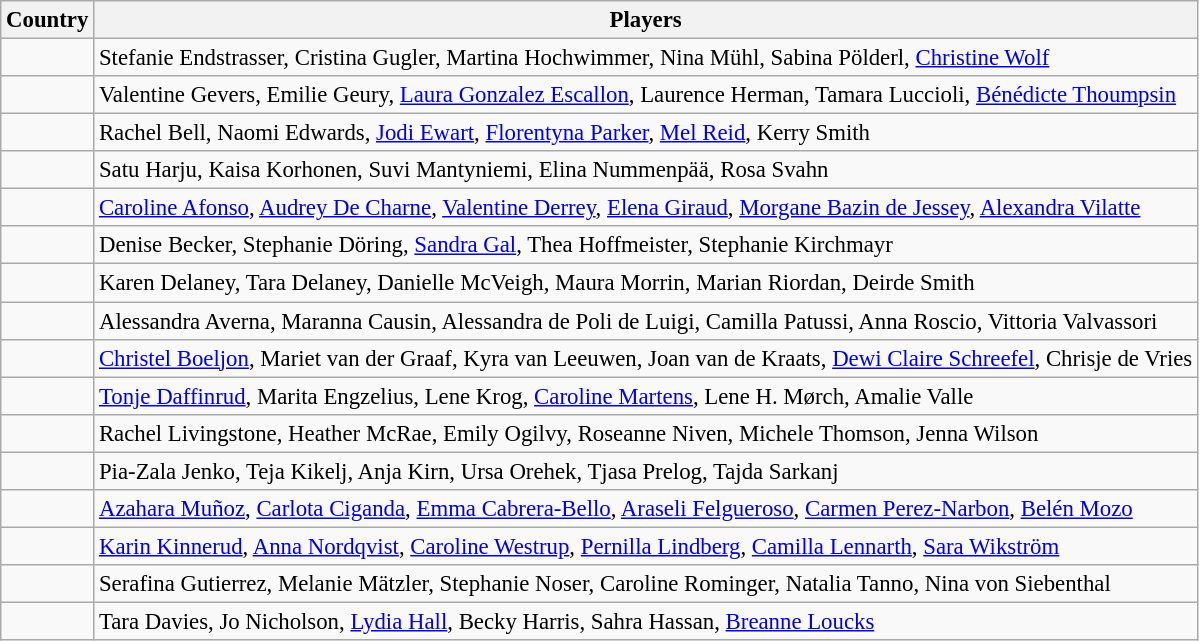<table class="wikitable" style="font-size:95%;">
<tr>
<th>Country</th>
<th>Players</th>
</tr>
<tr>
<td></td>
<td>Stefanie Endstrasser, Cristina Gugler, Martina Hochwimmer, Nina Mühl, Sabina Pölderl, <a href='#'>Christine Wolf</a></td>
</tr>
<tr>
<td></td>
<td>Valentine Gevers, Emilie Geury, <a href='#'>Laura Gonzalez Escallon</a>, Laurence Herman, Tamara Luccioli, <a href='#'>Bénédicte Thoumpsin</a></td>
</tr>
<tr>
<td></td>
<td>Rachel Bell, Naomi Edwards, <a href='#'>Jodi Ewart</a>, <a href='#'>Florentyna Parker</a>, <a href='#'>Mel Reid</a>, Kerry Smith</td>
</tr>
<tr>
<td></td>
<td>Satu Harju, Kaisa Korhonen, Suvi Mantyniemi, Elina Nummenpää, Rosa Svahn</td>
</tr>
<tr>
<td></td>
<td><a href='#'>Caroline Afonso</a>, <a href='#'>Audrey De Charne</a>, <a href='#'>Valentine Derrey</a>, <a href='#'>Elena Giraud</a>, <a href='#'>Morgane Bazin de Jessey</a>, <a href='#'>Alexandra Vilatte</a></td>
</tr>
<tr>
<td></td>
<td>Denise Becker, Stephanie Döring, <a href='#'>Sandra Gal</a>, Thea Hoffmeister, Stephanie Kirchmayr</td>
</tr>
<tr>
<td></td>
<td>Karen Delaney, Tara Delaney, Danielle McVeigh, Maura Morrin, Marian Riordan, Deirde Smith</td>
</tr>
<tr>
<td></td>
<td>Alessandra Averna, Maranna Causin, Alessandra de Poli de Luigi, Camilla Patussi, Anna Roscio, Vittoria Valvassori</td>
</tr>
<tr>
<td></td>
<td><a href='#'>Christel Boeljon</a>, Mariet van der Graaf, Kyra van Leeuwen, Joan van de Kraats, <a href='#'>Dewi Claire Schreefel</a>, Chrisje de Vries</td>
</tr>
<tr>
<td></td>
<td><a href='#'>Tonje Daffinrud</a>, Marita Engzelius, Lene Krog, <a href='#'>Caroline Martens</a>, Lene H. Mørch, Amalie Valle</td>
</tr>
<tr>
<td></td>
<td>Rachel Livingstone, Heather McRae, Emily Ogilvy, Roseanne Niven, Michele Thomson, Jenna Wilson</td>
</tr>
<tr>
<td></td>
<td>Pia-Zala Jenko, Teja Kikelj, Anja Kirn, Ursa Orehek, Tjasa Prelog, Tajda Sarkanj</td>
</tr>
<tr>
<td></td>
<td><a href='#'>Azahara Muñoz</a>, <a href='#'>Carlota Ciganda</a>, <a href='#'>Emma Cabrera-Bello</a>, <a href='#'>Araseli Felgueroso</a>, <a href='#'>Carmen Perez-Narbon</a>, <a href='#'>Belén Mozo</a></td>
</tr>
<tr>
<td></td>
<td><a href='#'>Karin Kinnerud</a>, <a href='#'>Anna Nordqvist</a>, <a href='#'>Caroline Westrup</a>, <a href='#'>Pernilla Lindberg</a>, <a href='#'>Camilla Lennarth</a>, <a href='#'>Sara Wikström</a></td>
</tr>
<tr>
<td></td>
<td>Serafina Gutierrez, Melanie Mätzler, Stephanie Noser, Caroline Rominger, Natalia Tanno, Nina von Siebenthal</td>
</tr>
<tr>
<td></td>
<td>Tara Davies, Jo Nicholson, <a href='#'>Lydia Hall</a>, Becky Harris, Sahra Hassan, <a href='#'>Breanne Loucks</a></td>
</tr>
</table>
